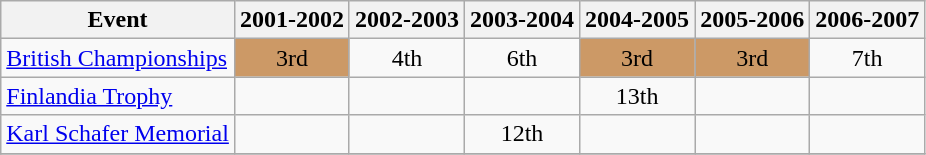<table class="wikitable">
<tr>
<th>Event</th>
<th>2001-2002</th>
<th>2002-2003</th>
<th>2003-2004</th>
<th>2004-2005</th>
<th>2005-2006</th>
<th>2006-2007</th>
</tr>
<tr>
<td><a href='#'>British Championships</a></td>
<td align="center" bgcolor="#cc9966">3rd</td>
<td align="center">4th</td>
<td align="center">6th</td>
<td align="center" bgcolor="#cc9966">3rd</td>
<td align="center" bgcolor="#cc9966">3rd</td>
<td align="center">7th</td>
</tr>
<tr>
<td><a href='#'>Finlandia Trophy</a></td>
<td></td>
<td></td>
<td></td>
<td align="center">13th</td>
<td></td>
<td></td>
</tr>
<tr>
<td><a href='#'>Karl Schafer Memorial</a></td>
<td></td>
<td></td>
<td align="center">12th</td>
<td></td>
<td></td>
<td></td>
</tr>
<tr>
</tr>
</table>
